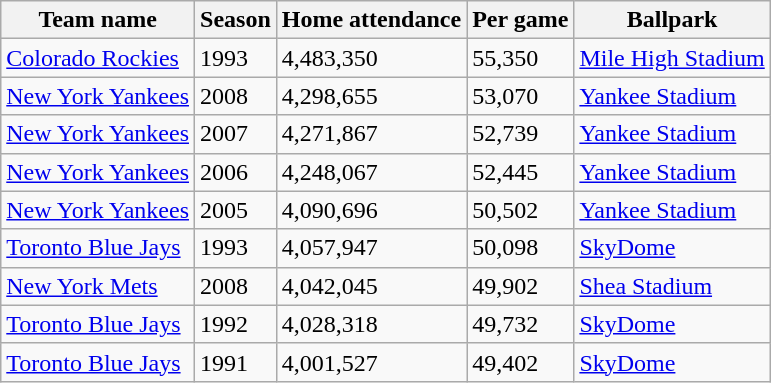<table class="wikitable sortable">
<tr>
<th>Team name</th>
<th>Season</th>
<th>Home attendance</th>
<th>Per game</th>
<th>Ballpark</th>
</tr>
<tr>
<td><a href='#'>Colorado Rockies</a></td>
<td>1993</td>
<td>4,483,350</td>
<td>55,350</td>
<td><a href='#'>Mile High Stadium</a></td>
</tr>
<tr>
<td><a href='#'>New York Yankees</a></td>
<td>2008</td>
<td>4,298,655</td>
<td>53,070</td>
<td><a href='#'>Yankee Stadium</a></td>
</tr>
<tr>
<td><a href='#'>New York Yankees</a></td>
<td>2007</td>
<td>4,271,867</td>
<td>52,739</td>
<td><a href='#'>Yankee Stadium</a></td>
</tr>
<tr>
<td><a href='#'>New York Yankees</a></td>
<td>2006</td>
<td>4,248,067</td>
<td>52,445</td>
<td><a href='#'>Yankee Stadium</a></td>
</tr>
<tr>
<td><a href='#'>New York Yankees</a></td>
<td>2005</td>
<td>4,090,696</td>
<td>50,502</td>
<td><a href='#'>Yankee Stadium</a></td>
</tr>
<tr>
<td><a href='#'>Toronto Blue Jays</a></td>
<td>1993</td>
<td>4,057,947</td>
<td>50,098</td>
<td><a href='#'>SkyDome</a></td>
</tr>
<tr>
<td><a href='#'>New York Mets</a></td>
<td>2008</td>
<td>4,042,045</td>
<td>49,902</td>
<td><a href='#'>Shea Stadium</a></td>
</tr>
<tr>
<td><a href='#'>Toronto Blue Jays</a></td>
<td>1992</td>
<td>4,028,318</td>
<td>49,732</td>
<td><a href='#'>SkyDome</a></td>
</tr>
<tr>
<td><a href='#'>Toronto Blue Jays</a></td>
<td>1991</td>
<td>4,001,527</td>
<td>49,402</td>
<td><a href='#'>SkyDome</a></td>
</tr>
</table>
